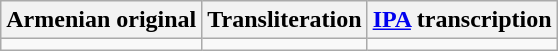<table class="wikitable">
<tr>
<th>Armenian original</th>
<th>Transliteration</th>
<th><a href='#'>IPA</a> transcription</th>
</tr>
<tr style="vertical-align:top; text-align:center; white-space:nowrap;">
<td></td>
<td></td>
<td></td>
</tr>
</table>
